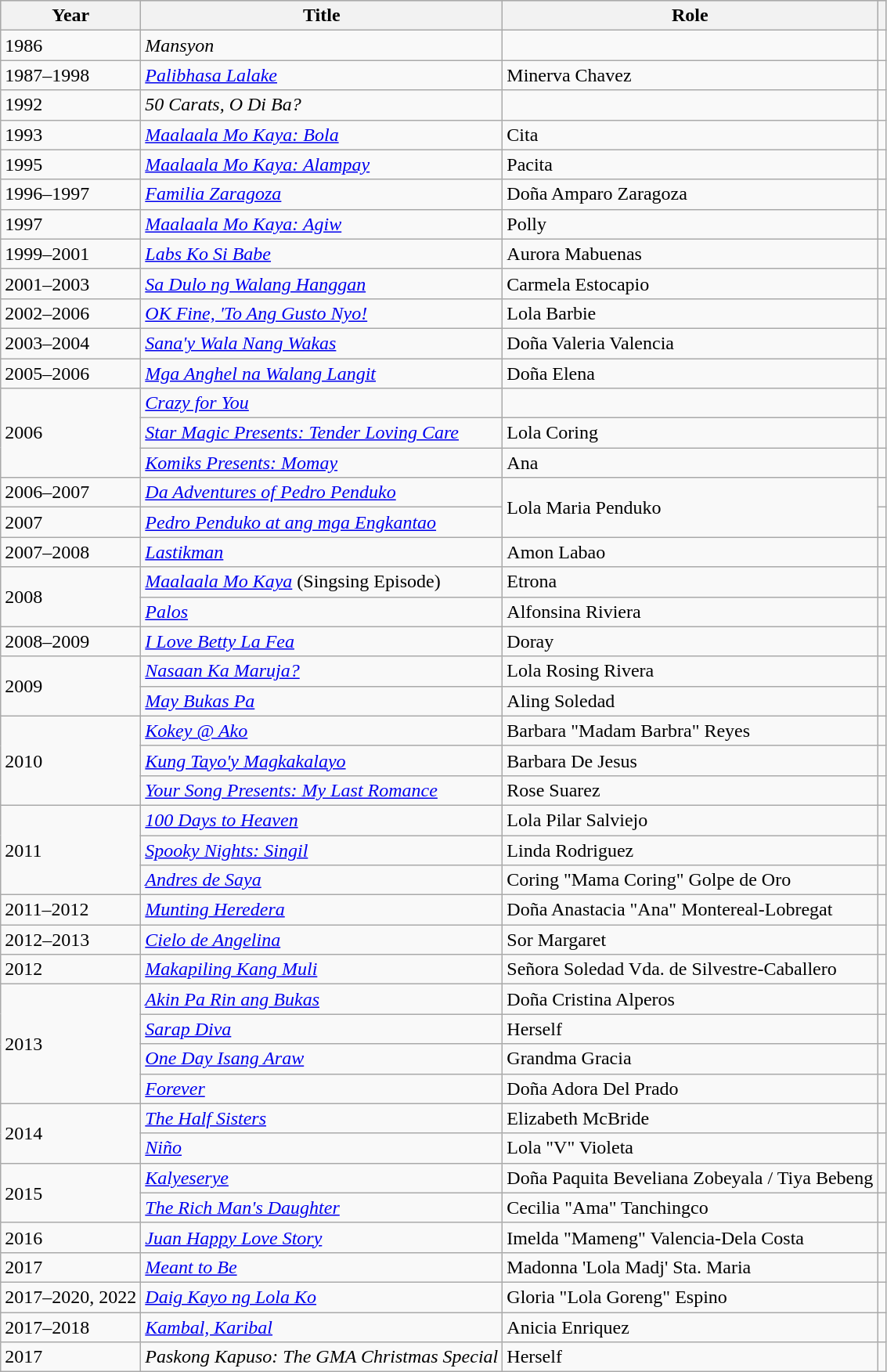<table class="wikitable sortable plainrowheaders">
<tr style="background:#ccc; text-align:center;">
<th scope="col">Year</th>
<th scope="col">Title</th>
<th scope="col">Role</th>
<th scope="col" class="unsortable"></th>
</tr>
<tr>
<td>1986</td>
<td><em>Mansyon</em></td>
<td></td>
<td></td>
</tr>
<tr>
<td>1987–1998</td>
<td><em><a href='#'>Palibhasa Lalake</a></em></td>
<td>Minerva Chavez</td>
<td></td>
</tr>
<tr>
<td>1992</td>
<td><em>50 Carats, O Di Ba?</em></td>
<td></td>
<td></td>
</tr>
<tr>
<td>1993</td>
<td><a href='#'><em>Maalaala Mo Kaya: Bola</em></a></td>
<td>Cita</td>
<td></td>
</tr>
<tr>
<td>1995</td>
<td><a href='#'><em>Maalaala Mo Kaya: Alampay</em></a></td>
<td>Pacita</td>
<td></td>
</tr>
<tr>
<td>1996–1997</td>
<td><em><a href='#'>Familia Zaragoza</a></em></td>
<td>Doña Amparo Zaragoza</td>
<td></td>
</tr>
<tr>
<td>1997</td>
<td><a href='#'><em>Maalaala Mo Kaya: Agiw</em></a></td>
<td>Polly</td>
<td></td>
</tr>
<tr>
<td>1999–2001</td>
<td><em><a href='#'>Labs Ko Si Babe</a></em></td>
<td>Aurora Mabuenas</td>
<td></td>
</tr>
<tr>
<td>2001–2003</td>
<td><em><a href='#'>Sa Dulo ng Walang Hanggan</a></em></td>
<td>Carmela Estocapio</td>
<td></td>
</tr>
<tr>
<td>2002–2006</td>
<td><em><a href='#'>OK Fine, 'To Ang Gusto Nyo!</a></em></td>
<td>Lola Barbie</td>
<td></td>
</tr>
<tr>
<td>2003–2004</td>
<td><em><a href='#'>Sana'y Wala Nang Wakas</a></em></td>
<td>Doña Valeria Valencia</td>
<td></td>
</tr>
<tr>
<td>2005–2006</td>
<td><em><a href='#'>Mga Anghel na Walang Langit</a></em></td>
<td>Doña Elena</td>
<td></td>
</tr>
<tr>
<td rowspan="3">2006</td>
<td><em><a href='#'>Crazy for You</a></em></td>
<td></td>
<td></td>
</tr>
<tr>
<td><em><a href='#'>Star Magic Presents: Tender Loving Care</a></em></td>
<td>Lola Coring</td>
<td></td>
</tr>
<tr>
<td><em><a href='#'>Komiks Presents: Momay</a></em></td>
<td>Ana</td>
<td></td>
</tr>
<tr>
<td>2006–2007</td>
<td><em><a href='#'>Da Adventures of Pedro Penduko</a></em></td>
<td rowspan="2">Lola Maria Penduko</td>
<td></td>
</tr>
<tr>
<td>2007</td>
<td><em><a href='#'>Pedro Penduko at ang mga Engkantao</a></em></td>
<td></td>
</tr>
<tr>
<td>2007–2008</td>
<td><em><a href='#'>Lastikman</a></em></td>
<td>Amon Labao</td>
<td></td>
</tr>
<tr>
<td rowspan="2">2008</td>
<td><em><a href='#'>Maalaala Mo Kaya</a></em> (Singsing Episode)</td>
<td>Etrona</td>
<td></td>
</tr>
<tr>
<td><em><a href='#'>Palos</a></em></td>
<td>Alfonsina Riviera</td>
<td></td>
</tr>
<tr>
<td>2008–2009</td>
<td><em><a href='#'>I Love Betty La Fea</a></em></td>
<td>Doray</td>
<td></td>
</tr>
<tr>
<td rowspan="2">2009</td>
<td><em><a href='#'>Nasaan Ka Maruja?</a></em></td>
<td>Lola Rosing Rivera</td>
<td></td>
</tr>
<tr>
<td><em><a href='#'>May Bukas Pa</a></em></td>
<td>Aling Soledad</td>
<td></td>
</tr>
<tr>
<td rowspan="3">2010</td>
<td><em><a href='#'>Kokey @ Ako</a></em></td>
<td>Barbara "Madam Barbra" Reyes</td>
<td></td>
</tr>
<tr>
<td><em><a href='#'>Kung Tayo'y Magkakalayo</a></em></td>
<td>Barbara De Jesus</td>
<td></td>
</tr>
<tr>
<td><em><a href='#'>Your Song Presents: My Last Romance</a></em></td>
<td>Rose Suarez</td>
<td></td>
</tr>
<tr>
<td rowspan="3">2011</td>
<td><em><a href='#'>100 Days to Heaven</a></em></td>
<td>Lola Pilar Salviejo</td>
<td></td>
</tr>
<tr>
<td><em><a href='#'>Spooky Nights: Singil</a></em></td>
<td>Linda Rodriguez</td>
<td></td>
</tr>
<tr>
<td><em><a href='#'>Andres de Saya</a></em></td>
<td>Coring "Mama Coring" Golpe de Oro</td>
<td></td>
</tr>
<tr>
<td>2011–2012</td>
<td><em><a href='#'>Munting Heredera</a></em></td>
<td>Doña Anastacia "Ana" Montereal-Lobregat</td>
<td></td>
</tr>
<tr>
<td>2012–2013</td>
<td><em><a href='#'>Cielo de Angelina</a></em></td>
<td>Sor Margaret</td>
<td></td>
</tr>
<tr>
<td>2012</td>
<td><em><a href='#'>Makapiling Kang Muli</a></em></td>
<td>Señora Soledad Vda. de Silvestre-Caballero</td>
<td></td>
</tr>
<tr>
<td rowspan="4">2013</td>
<td><em><a href='#'>Akin Pa Rin ang Bukas</a></em></td>
<td>Doña Cristina Alperos</td>
<td></td>
</tr>
<tr>
<td><em><a href='#'>Sarap Diva</a></em></td>
<td>Herself</td>
<td></td>
</tr>
<tr>
<td><em><a href='#'>One Day Isang Araw</a></em></td>
<td>Grandma Gracia</td>
<td></td>
</tr>
<tr>
<td><em><a href='#'>Forever</a></em></td>
<td>Doña Adora Del Prado</td>
<td></td>
</tr>
<tr>
<td rowspan="2">2014</td>
<td><em><a href='#'>The Half Sisters</a></em></td>
<td>Elizabeth McBride</td>
<td></td>
</tr>
<tr>
<td><em><a href='#'>Niño</a></em></td>
<td>Lola "V" Violeta</td>
<td></td>
</tr>
<tr>
<td rowspan="2">2015</td>
<td><em><a href='#'>Kalyeserye</a></em></td>
<td>Doña Paquita Beveliana Zobeyala / Tiya Bebeng</td>
<td></td>
</tr>
<tr>
<td><em><a href='#'>The Rich Man's Daughter</a></em></td>
<td>Cecilia "Ama" Tanchingco</td>
<td></td>
</tr>
<tr>
<td>2016</td>
<td><em><a href='#'>Juan Happy Love Story</a></em></td>
<td>Imelda "Mameng" Valencia-Dela Costa</td>
</tr>
<tr>
<td>2017</td>
<td><em><a href='#'>Meant to Be</a></em></td>
<td>Madonna 'Lola Madj' Sta. Maria</td>
<td></td>
</tr>
<tr>
<td>2017–2020, 2022</td>
<td><em><a href='#'>Daig Kayo ng Lola Ko</a></em></td>
<td>Gloria "Lola Goreng" Espino</td>
<td></td>
</tr>
<tr>
<td>2017–2018</td>
<td><em><a href='#'>Kambal, Karibal</a></em></td>
<td>Anicia Enriquez</td>
<td></td>
</tr>
<tr>
<td>2017</td>
<td><em>Paskong Kapuso: The GMA Christmas Special</em></td>
<td>Herself</td>
<td></td>
</tr>
</table>
